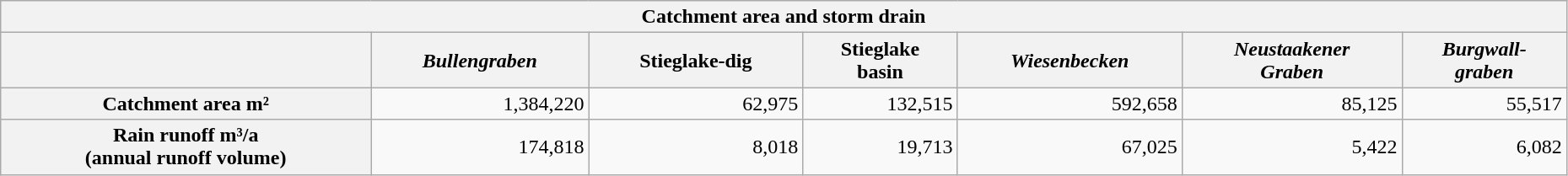<table class="wikitable" style="text-align:right; width:98%;">
<tr>
<th colspan="9"><strong>Catchment area and storm drain</strong></th>
</tr>
<tr class="hintergrundfarbe6">
<th></th>
<th><em>Bullengraben</em></th>
<th>Stieglake-dig</th>
<th>Stieglake<br>basin</th>
<th><strong><em>Wiesenbecken</em></strong></th>
<th><em>Neustaakener</em><br><em>Graben</em></th>
<th><em>Burgwall-</em><br><em>graben</em></th>
</tr>
<tr>
<th><strong>Catchment area m²</strong></th>
<td>1,384,220</td>
<td>62,975</td>
<td>132,515</td>
<td>592,658</td>
<td>85,125</td>
<td>55,517</td>
</tr>
<tr>
<th>Rain runoff m³/a<br>(annual runoff volume)</th>
<td>174,818</td>
<td>8,018</td>
<td>19,713</td>
<td>67,025</td>
<td>5,422</td>
<td>6,082</td>
</tr>
</table>
